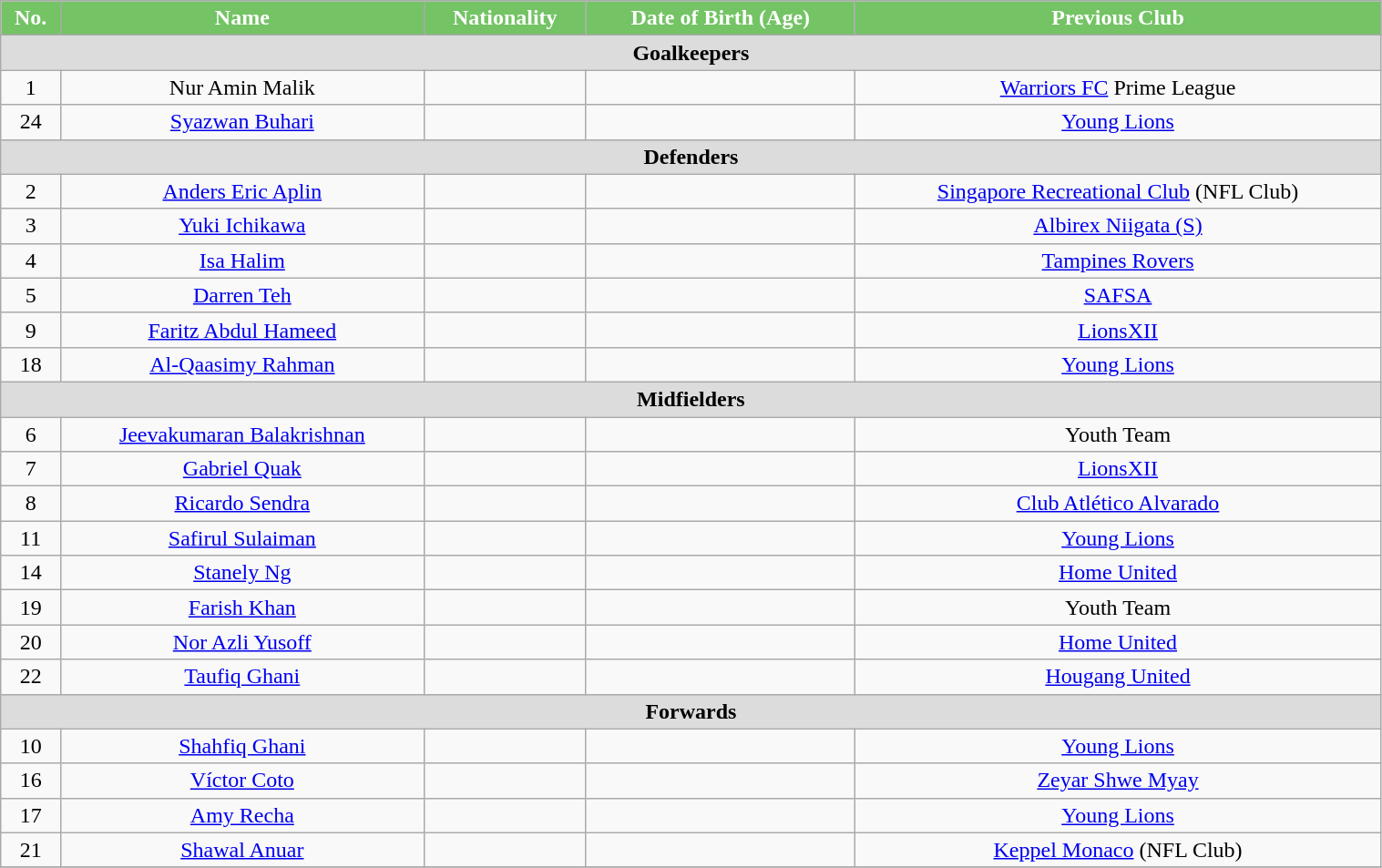<table class="wikitable" style="text-align:center; font-size:100%; width:80%;">
<tr>
<th style="background:#74C365; color:white; text-align:center;">No.</th>
<th style="background:#74C365; color:white; text-align:center;">Name</th>
<th style="background:#74C365; color:white; text-align:center;">Nationality</th>
<th style="background:#74C365; color:white; text-align:center;">Date of Birth (Age)</th>
<th style="background:#74C365; color:white; text-align:center;">Previous Club</th>
</tr>
<tr>
<th colspan="6" style="background:#dcdcdc; text-align:center;">Goalkeepers</th>
</tr>
<tr>
<td>1</td>
<td>Nur Amin Malik</td>
<td></td>
<td></td>
<td><a href='#'>Warriors FC</a> Prime League</td>
</tr>
<tr>
<td>24</td>
<td><a href='#'>Syazwan Buhari</a></td>
<td></td>
<td></td>
<td><a href='#'>Young Lions</a></td>
</tr>
<tr>
<th colspan="6" style="background:#dcdcdc; text-align:center;">Defenders</th>
</tr>
<tr>
<td>2</td>
<td><a href='#'>Anders Eric Aplin</a></td>
<td></td>
<td></td>
<td><a href='#'>Singapore Recreational Club</a> (NFL Club)</td>
</tr>
<tr>
<td>3</td>
<td><a href='#'>Yuki Ichikawa</a></td>
<td></td>
<td></td>
<td><a href='#'>Albirex Niigata (S)</a></td>
</tr>
<tr>
<td>4</td>
<td><a href='#'>Isa Halim</a></td>
<td></td>
<td></td>
<td><a href='#'>Tampines Rovers</a></td>
</tr>
<tr>
<td>5</td>
<td><a href='#'>Darren Teh</a></td>
<td></td>
<td></td>
<td><a href='#'>SAFSA</a></td>
</tr>
<tr>
<td>9</td>
<td><a href='#'>Faritz Abdul Hameed</a></td>
<td></td>
<td></td>
<td><a href='#'>LionsXII</a></td>
</tr>
<tr>
<td>18</td>
<td><a href='#'>Al-Qaasimy Rahman</a></td>
<td></td>
<td></td>
<td><a href='#'>Young Lions</a></td>
</tr>
<tr>
<th colspan="6" style="background:#dcdcdc; text-align:center;">Midfielders</th>
</tr>
<tr>
<td>6</td>
<td><a href='#'>Jeevakumaran Balakrishnan</a></td>
<td></td>
<td></td>
<td>Youth Team</td>
</tr>
<tr>
<td>7</td>
<td><a href='#'>Gabriel Quak</a></td>
<td></td>
<td></td>
<td><a href='#'>LionsXII</a></td>
</tr>
<tr>
<td>8</td>
<td><a href='#'>Ricardo Sendra</a></td>
<td></td>
<td></td>
<td><a href='#'>Club Atlético Alvarado</a></td>
</tr>
<tr>
<td>11</td>
<td><a href='#'>Safirul Sulaiman</a></td>
<td></td>
<td></td>
<td><a href='#'>Young Lions</a></td>
</tr>
<tr>
<td>14</td>
<td><a href='#'>Stanely Ng</a></td>
<td></td>
<td></td>
<td><a href='#'>Home United</a></td>
</tr>
<tr>
<td>19</td>
<td><a href='#'>Farish Khan</a></td>
<td></td>
<td></td>
<td>Youth Team</td>
</tr>
<tr>
<td>20</td>
<td><a href='#'>Nor Azli Yusoff</a></td>
<td></td>
<td></td>
<td><a href='#'>Home United</a></td>
</tr>
<tr>
<td>22</td>
<td><a href='#'>Taufiq Ghani</a></td>
<td></td>
<td></td>
<td><a href='#'>Hougang United</a></td>
</tr>
<tr>
<th colspan="6" style="background:#dcdcdc; text-align:center;">Forwards</th>
</tr>
<tr>
<td>10</td>
<td><a href='#'>Shahfiq Ghani</a></td>
<td></td>
<td></td>
<td><a href='#'>Young Lions</a></td>
</tr>
<tr>
<td>16</td>
<td><a href='#'>Víctor Coto</a></td>
<td></td>
<td></td>
<td><a href='#'>Zeyar Shwe Myay</a></td>
</tr>
<tr>
<td>17</td>
<td><a href='#'>Amy Recha</a></td>
<td></td>
<td></td>
<td><a href='#'>Young Lions</a></td>
</tr>
<tr>
<td>21</td>
<td><a href='#'>Shawal Anuar</a></td>
<td></td>
<td></td>
<td><a href='#'>Keppel Monaco</a> (NFL Club)</td>
</tr>
<tr>
</tr>
</table>
